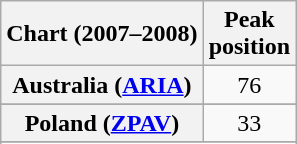<table class="wikitable sortable plainrowheaders" style="text-align:center">
<tr>
<th scope="col">Chart (2007–2008)</th>
<th scope="col">Peak<br>position</th>
</tr>
<tr>
<th scope="row">Australia (<a href='#'>ARIA</a>)</th>
<td>76</td>
</tr>
<tr>
</tr>
<tr>
<th scope="row">Poland (<a href='#'>ZPAV</a>)</th>
<td>33</td>
</tr>
<tr>
</tr>
<tr>
</tr>
</table>
